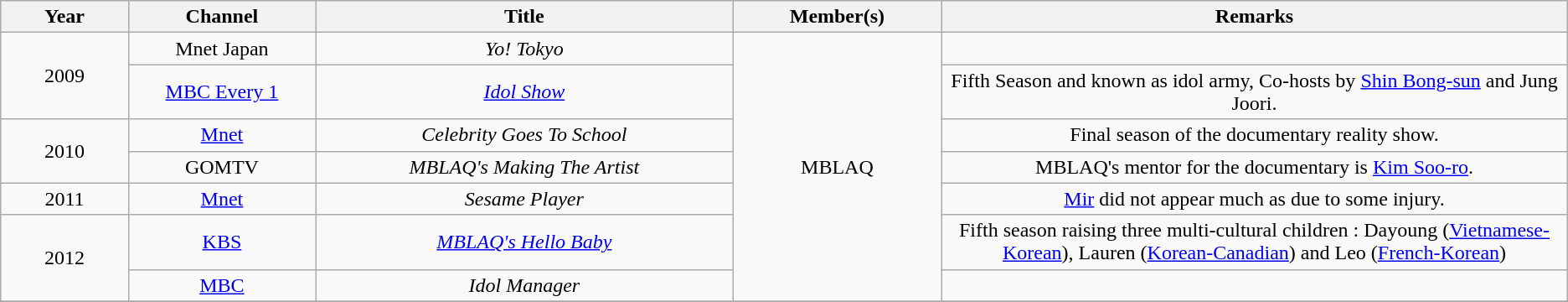<table class="wikitable" style="text-align:center;">
<tr>
<th width=3%>Year</th>
<th width=4%>Channel</th>
<th width=10%>Title</th>
<th width=4%>Member(s)</th>
<th width=15%>Remarks</th>
</tr>
<tr>
<td rowspan="2">2009</td>
<td>Mnet Japan</td>
<td><em>Yo! Tokyo</em></td>
<td rowspan="7">MBLAQ</td>
<td></td>
</tr>
<tr>
<td><a href='#'>MBC Every 1</a></td>
<td><em><a href='#'>Idol Show</a></em></td>
<td>Fifth Season and known as idol army, Co-hosts by <a href='#'>Shin Bong-sun</a> and Jung Joori.</td>
</tr>
<tr>
<td rowspan="2">2010</td>
<td><a href='#'>Mnet</a></td>
<td><em>Celebrity Goes To School</em></td>
<td>Final season of the documentary reality show.</td>
</tr>
<tr>
<td>GOMTV</td>
<td><em>MBLAQ's Making The Artist</em></td>
<td>MBLAQ's mentor for the documentary is <a href='#'>Kim Soo-ro</a>.</td>
</tr>
<tr>
<td>2011</td>
<td><a href='#'>Mnet</a></td>
<td><em>Sesame Player</em></td>
<td><a href='#'>Mir</a> did not appear much as due to some injury.</td>
</tr>
<tr>
<td rowspan="2">2012</td>
<td><a href='#'>KBS</a></td>
<td><em><a href='#'>MBLAQ's Hello Baby</a></em></td>
<td>Fifth season raising three multi-cultural children : Dayoung (<a href='#'>Vietnamese-Korean</a>), Lauren (<a href='#'>Korean-Canadian</a>) and Leo (<a href='#'>French-Korean</a>)</td>
</tr>
<tr>
<td><a href='#'>MBC</a></td>
<td><em>Idol Manager</em></td>
<td></td>
</tr>
<tr>
</tr>
</table>
